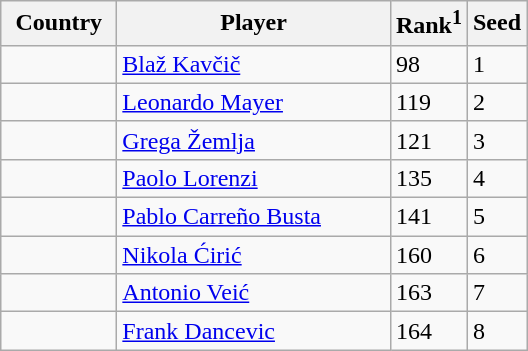<table class="sortable wikitable">
<tr>
<th width="70">Country</th>
<th width="175">Player</th>
<th>Rank<sup>1</sup></th>
<th>Seed</th>
</tr>
<tr>
<td></td>
<td><a href='#'>Blaž Kavčič</a></td>
<td>98</td>
<td>1</td>
</tr>
<tr>
<td></td>
<td><a href='#'>Leonardo Mayer</a></td>
<td>119</td>
<td>2</td>
</tr>
<tr>
<td></td>
<td><a href='#'>Grega Žemlja</a></td>
<td>121</td>
<td>3</td>
</tr>
<tr>
<td></td>
<td><a href='#'>Paolo Lorenzi</a></td>
<td>135</td>
<td>4</td>
</tr>
<tr>
<td></td>
<td><a href='#'>Pablo Carreño Busta</a></td>
<td>141</td>
<td>5</td>
</tr>
<tr>
<td></td>
<td><a href='#'>Nikola Ćirić</a></td>
<td>160</td>
<td>6</td>
</tr>
<tr>
<td></td>
<td><a href='#'>Antonio Veić</a></td>
<td>163</td>
<td>7</td>
</tr>
<tr>
<td></td>
<td><a href='#'>Frank Dancevic</a></td>
<td>164</td>
<td>8</td>
</tr>
</table>
